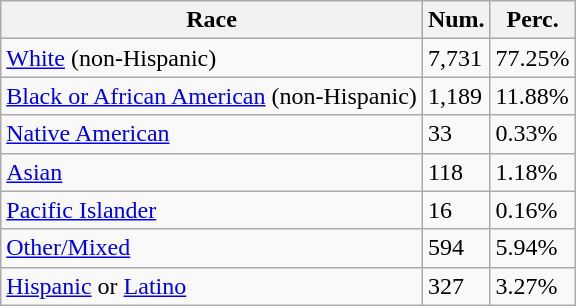<table class="wikitable">
<tr>
<th>Race</th>
<th>Num.</th>
<th>Perc.</th>
</tr>
<tr>
<td><a href='#'>White</a> (non-Hispanic)</td>
<td>7,731</td>
<td>77.25%</td>
</tr>
<tr>
<td><a href='#'>Black or African American</a> (non-Hispanic)</td>
<td>1,189</td>
<td>11.88%</td>
</tr>
<tr>
<td><a href='#'>Native American</a></td>
<td>33</td>
<td>0.33%</td>
</tr>
<tr>
<td><a href='#'>Asian</a></td>
<td>118</td>
<td>1.18%</td>
</tr>
<tr>
<td><a href='#'>Pacific Islander</a></td>
<td>16</td>
<td>0.16%</td>
</tr>
<tr>
<td><a href='#'>Other/Mixed</a></td>
<td>594</td>
<td>5.94%</td>
</tr>
<tr>
<td><a href='#'>Hispanic</a> or <a href='#'>Latino</a></td>
<td>327</td>
<td>3.27%</td>
</tr>
</table>
